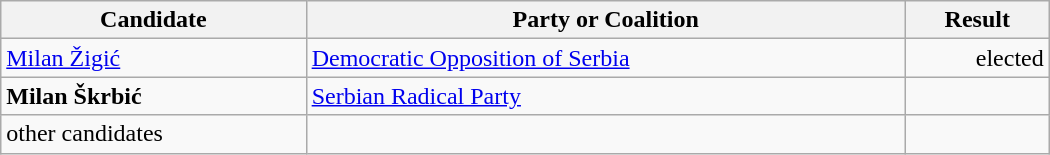<table style="width:700px;" class="wikitable">
<tr>
<th>Candidate</th>
<th>Party or Coalition</th>
<th>Result</th>
</tr>
<tr>
<td align="left"><a href='#'>Milan Žigić</a></td>
<td align="left"><a href='#'>Democratic Opposition of Serbia</a></td>
<td align="right">elected</td>
</tr>
<tr>
<td align="left"><strong>Milan Škrbić</strong></td>
<td align="left"><a href='#'>Serbian Radical Party</a></td>
<td align="right"></td>
</tr>
<tr>
<td align="left">other candidates</td>
<td align="left"></td>
<td align="right"></td>
</tr>
</table>
